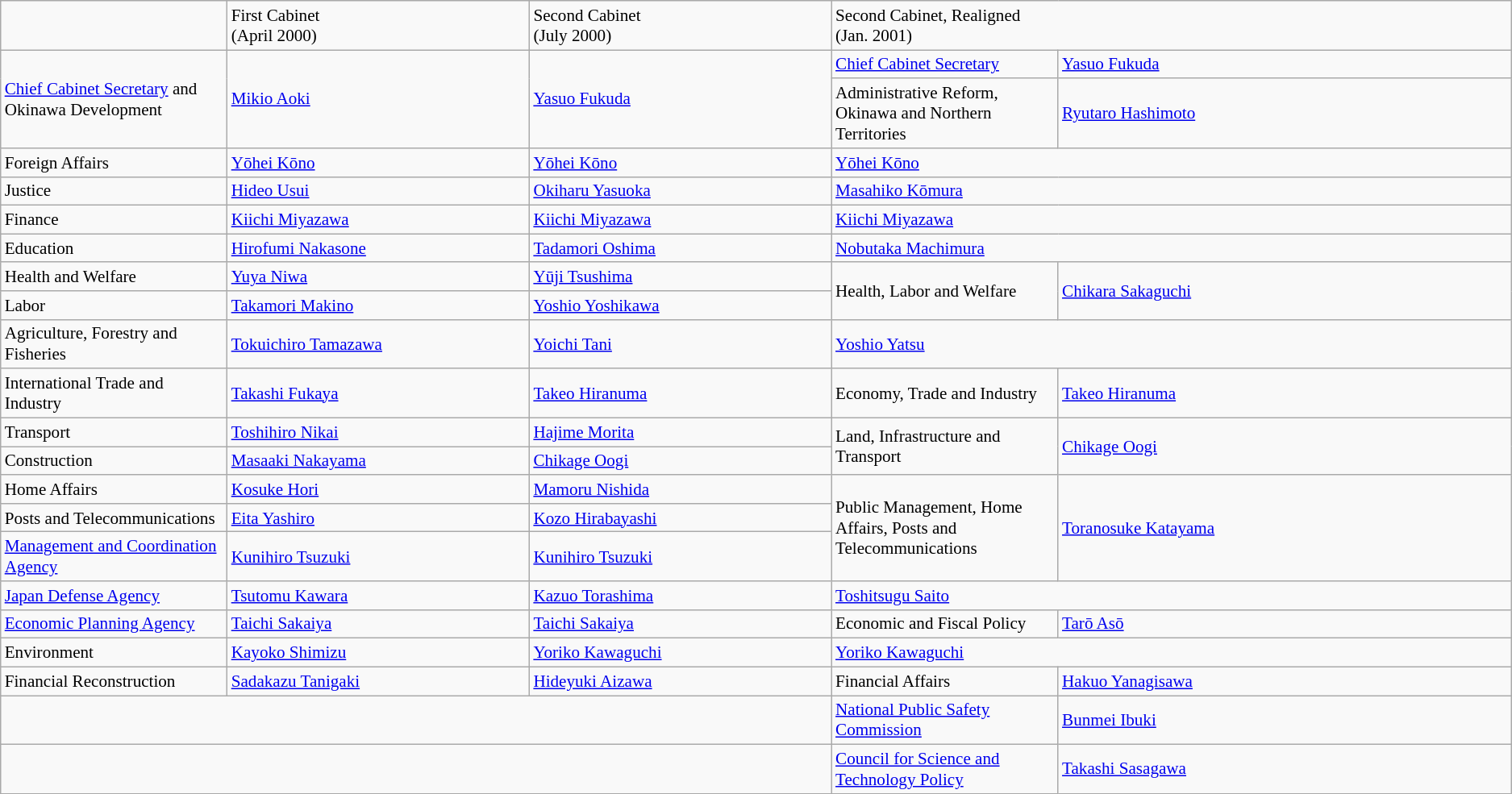<table class="wikitable" style="font-size:88%;">
<tr>
<td style="width:15%;"></td>
<td style="width:20%;">First Cabinet<br>(April 2000)</td>
<td style="width:20%;">Second Cabinet<br>(July 2000)</td>
<td colspan=2>Second Cabinet, Realigned<br>(Jan. 2001)</td>
</tr>
<tr>
<td rowspan=2><a href='#'>Chief Cabinet Secretary</a> and Okinawa Development</td>
<td rowspan=2><a href='#'>Mikio Aoki</a></td>
<td rowspan=2><a href='#'>Yasuo Fukuda</a></td>
<td style="width:15%;"><a href='#'>Chief Cabinet Secretary</a></td>
<td><a href='#'>Yasuo Fukuda</a></td>
</tr>
<tr>
<td>Administrative Reform, Okinawa and Northern Territories</td>
<td><a href='#'>Ryutaro Hashimoto</a></td>
</tr>
<tr>
<td>Foreign Affairs</td>
<td><a href='#'>Yōhei Kōno</a></td>
<td><a href='#'>Yōhei Kōno</a></td>
<td colspan=2><a href='#'>Yōhei Kōno</a></td>
</tr>
<tr>
<td>Justice</td>
<td><a href='#'>Hideo Usui</a></td>
<td><a href='#'>Okiharu Yasuoka</a></td>
<td colspan=2><a href='#'>Masahiko Kōmura</a></td>
</tr>
<tr>
<td>Finance</td>
<td><a href='#'>Kiichi Miyazawa</a></td>
<td><a href='#'>Kiichi Miyazawa</a></td>
<td colspan=2><a href='#'>Kiichi Miyazawa</a></td>
</tr>
<tr>
<td>Education</td>
<td><a href='#'>Hirofumi Nakasone</a></td>
<td><a href='#'>Tadamori Oshima</a></td>
<td colspan=2><a href='#'>Nobutaka Machimura</a></td>
</tr>
<tr>
<td>Health and Welfare</td>
<td><a href='#'>Yuya Niwa</a></td>
<td><a href='#'>Yūji Tsushima</a></td>
<td rowspan=2>Health, Labor and Welfare</td>
<td rowspan=2><a href='#'>Chikara Sakaguchi</a></td>
</tr>
<tr>
<td>Labor</td>
<td><a href='#'>Takamori Makino</a></td>
<td><a href='#'>Yoshio Yoshikawa</a></td>
</tr>
<tr>
<td>Agriculture, Forestry and Fisheries</td>
<td><a href='#'>Tokuichiro Tamazawa</a></td>
<td><a href='#'>Yoichi Tani</a></td>
<td colspan="2"><a href='#'>Yoshio Yatsu</a></td>
</tr>
<tr>
<td>International Trade and Industry</td>
<td><a href='#'>Takashi Fukaya</a></td>
<td><a href='#'>Takeo Hiranuma</a></td>
<td>Economy, Trade and Industry</td>
<td><a href='#'>Takeo Hiranuma</a></td>
</tr>
<tr>
<td>Transport</td>
<td><a href='#'>Toshihiro Nikai</a></td>
<td><a href='#'>Hajime Morita</a></td>
<td rowspan="2">Land, Infrastructure and Transport</td>
<td rowspan=2><a href='#'>Chikage Oogi</a></td>
</tr>
<tr>
<td>Construction</td>
<td><a href='#'>Masaaki Nakayama</a></td>
<td><a href='#'>Chikage Oogi</a></td>
</tr>
<tr>
<td>Home Affairs</td>
<td><a href='#'>Kosuke Hori</a></td>
<td><a href='#'>Mamoru Nishida</a></td>
<td rowspan="3">Public Management, Home Affairs, Posts and Telecommunications</td>
<td rowspan=3><a href='#'>Toranosuke Katayama</a></td>
</tr>
<tr>
<td>Posts and Telecommunications</td>
<td><a href='#'>Eita Yashiro</a></td>
<td><a href='#'>Kozo Hirabayashi</a></td>
</tr>
<tr>
<td><a href='#'>Management and Coordination Agency</a></td>
<td><a href='#'>Kunihiro Tsuzuki</a></td>
<td><a href='#'>Kunihiro Tsuzuki</a></td>
</tr>
<tr>
<td><a href='#'>Japan Defense Agency</a></td>
<td><a href='#'>Tsutomu Kawara</a></td>
<td><a href='#'>Kazuo Torashima</a></td>
<td colspan="2"><a href='#'>Toshitsugu Saito</a></td>
</tr>
<tr>
<td><a href='#'>Economic Planning Agency</a></td>
<td><a href='#'>Taichi Sakaiya</a></td>
<td><a href='#'>Taichi Sakaiya</a></td>
<td>Economic and Fiscal Policy</td>
<td><a href='#'>Tarō Asō</a></td>
</tr>
<tr>
<td>Environment</td>
<td><a href='#'>Kayoko Shimizu</a></td>
<td><a href='#'>Yoriko Kawaguchi</a></td>
<td colspan=2><a href='#'>Yoriko Kawaguchi</a></td>
</tr>
<tr>
<td>Financial Reconstruction</td>
<td><a href='#'>Sadakazu Tanigaki</a></td>
<td><a href='#'>Hideyuki Aizawa</a></td>
<td>Financial Affairs</td>
<td><a href='#'>Hakuo Yanagisawa</a></td>
</tr>
<tr>
<td colspan=3></td>
<td><a href='#'>National Public Safety Commission</a></td>
<td><a href='#'>Bunmei Ibuki</a></td>
</tr>
<tr>
<td colspan=3></td>
<td><a href='#'>Council for Science and Technology Policy</a></td>
<td><a href='#'>Takashi Sasagawa</a></td>
</tr>
</table>
